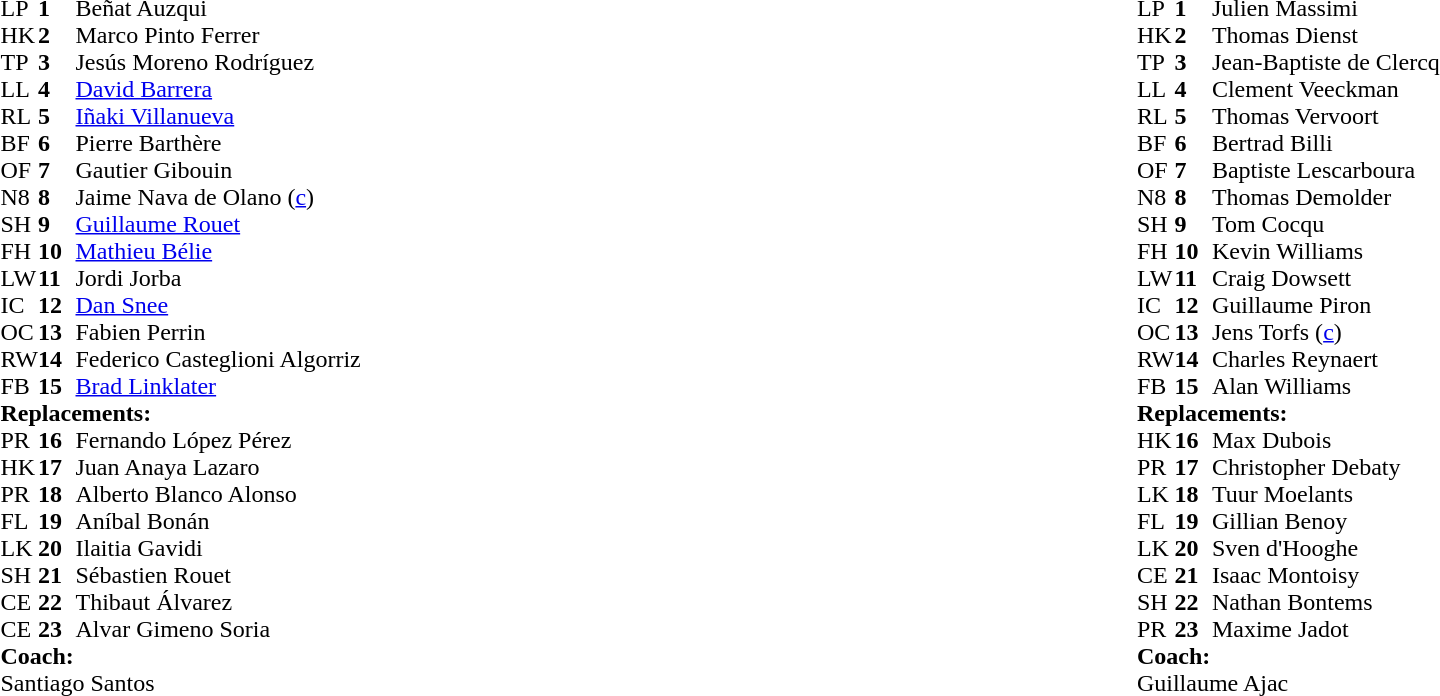<table style="width:100%">
<tr>
<td style="vertical-align:top;width:50%"><br><table cellspacing="0" cellpadding="0">
<tr>
<th width="25"></th>
<th width="25"></th>
</tr>
<tr>
<td>LP</td>
<td><strong>1</strong></td>
<td>Beñat Auzqui</td>
<td></td>
<td></td>
<td></td>
</tr>
<tr>
<td>HK</td>
<td><strong>2</strong></td>
<td>Marco Pinto Ferrer</td>
<td></td>
<td></td>
</tr>
<tr>
<td>TP</td>
<td><strong>3</strong></td>
<td>Jesús Moreno Rodríguez</td>
<td></td>
</tr>
<tr>
<td>LL</td>
<td><strong>4</strong></td>
<td><a href='#'>David Barrera</a></td>
</tr>
<tr>
<td>RL</td>
<td><strong>5</strong></td>
<td><a href='#'>Iñaki Villanueva</a></td>
<td></td>
<td></td>
</tr>
<tr>
<td>BF</td>
<td><strong>6</strong></td>
<td>Pierre Barthère</td>
<td></td>
<td></td>
</tr>
<tr>
<td>OF</td>
<td><strong>7</strong></td>
<td>Gautier Gibouin</td>
</tr>
<tr>
<td>N8</td>
<td><strong>8</strong></td>
<td>Jaime Nava de Olano (<a href='#'>c</a>)</td>
<td></td>
<td></td>
</tr>
<tr>
<td>SH</td>
<td><strong>9</strong></td>
<td><a href='#'>Guillaume Rouet</a></td>
<td></td>
<td></td>
</tr>
<tr>
<td>FH</td>
<td><strong>10</strong></td>
<td><a href='#'>Mathieu Bélie</a></td>
<td></td>
<td></td>
</tr>
<tr>
<td>LW</td>
<td><strong>11</strong></td>
<td>Jordi Jorba</td>
</tr>
<tr>
<td>IC</td>
<td><strong>12</strong></td>
<td><a href='#'>Dan Snee</a></td>
</tr>
<tr>
<td>OC</td>
<td><strong>13</strong></td>
<td>Fabien Perrin</td>
<td></td>
<td></td>
</tr>
<tr>
<td>RW</td>
<td><strong>14</strong></td>
<td>Federico Casteglioni Algorriz</td>
</tr>
<tr>
<td>FB</td>
<td><strong>15</strong></td>
<td><a href='#'>Brad Linklater</a></td>
</tr>
<tr>
<td colspan=3><strong>Replacements:</strong></td>
</tr>
<tr>
<td>PR</td>
<td><strong>16</strong></td>
<td>Fernando López Pérez</td>
<td></td>
<td></td>
</tr>
<tr>
<td>HK</td>
<td><strong>17</strong></td>
<td>Juan Anaya Lazaro</td>
<td></td>
<td></td>
</tr>
<tr>
<td>PR</td>
<td><strong>18</strong></td>
<td>Alberto Blanco Alonso</td>
<td></td>
<td></td>
<td></td>
</tr>
<tr>
<td>FL</td>
<td><strong>19</strong></td>
<td>Aníbal Bonán</td>
<td></td>
<td></td>
</tr>
<tr>
<td>LK</td>
<td><strong>20</strong></td>
<td>Ilaitia Gavidi</td>
<td></td>
<td></td>
</tr>
<tr>
<td>SH</td>
<td><strong>21</strong></td>
<td>Sébastien Rouet</td>
<td></td>
<td></td>
</tr>
<tr>
<td>CE</td>
<td><strong>22</strong></td>
<td>Thibaut Álvarez</td>
<td></td>
<td></td>
</tr>
<tr>
<td>CE</td>
<td><strong>23</strong></td>
<td>Alvar Gimeno Soria</td>
<td></td>
<td></td>
</tr>
<tr>
<td colspan=3><strong>Coach:</strong></td>
</tr>
<tr>
<td colspan="4">Santiago Santos</td>
</tr>
</table>
</td>
<td style="vertical-align:top"></td>
<td style="vertical-align:top;width:40%"><br><table cellspacing="0" cellpadding="0">
<tr>
<th width="25"></th>
<th width="25"></th>
</tr>
<tr>
<td>LP</td>
<td><strong>1</strong></td>
<td>Julien Massimi</td>
<td></td>
<td></td>
</tr>
<tr>
<td>HK</td>
<td><strong>2</strong></td>
<td>Thomas Dienst</td>
<td></td>
<td></td>
</tr>
<tr>
<td>TP</td>
<td><strong>3</strong></td>
<td>Jean-Baptiste de Clercq</td>
<td></td>
<td></td>
</tr>
<tr>
<td>LL</td>
<td><strong>4</strong></td>
<td>Clement Veeckman</td>
<td></td>
<td></td>
</tr>
<tr>
<td>RL</td>
<td><strong>5</strong></td>
<td>Thomas Vervoort</td>
<td></td>
<td></td>
<td></td>
</tr>
<tr>
<td>BF</td>
<td><strong>6</strong></td>
<td>Bertrad Billi</td>
<td></td>
<td></td>
</tr>
<tr>
<td>OF</td>
<td><strong>7</strong></td>
<td>Baptiste Lescarboura</td>
</tr>
<tr>
<td>N8</td>
<td><strong>8</strong></td>
<td>Thomas Demolder</td>
</tr>
<tr>
<td>SH</td>
<td><strong>9</strong></td>
<td>Tom Cocqu</td>
<td></td>
<td></td>
</tr>
<tr>
<td>FH</td>
<td><strong>10</strong></td>
<td>Kevin Williams</td>
<td></td>
<td></td>
</tr>
<tr>
<td>LW</td>
<td><strong>11</strong></td>
<td>Craig Dowsett</td>
<td></td>
</tr>
<tr>
<td>IC</td>
<td><strong>12</strong></td>
<td>Guillaume Piron</td>
</tr>
<tr>
<td>OC</td>
<td><strong>13</strong></td>
<td>Jens Torfs (<a href='#'>c</a>)</td>
</tr>
<tr>
<td>RW</td>
<td><strong>14</strong></td>
<td>Charles Reynaert</td>
</tr>
<tr>
<td>FB</td>
<td><strong>15</strong></td>
<td>Alan Williams</td>
</tr>
<tr>
<td colspan=3><strong>Replacements:</strong></td>
</tr>
<tr>
<td>HK</td>
<td><strong>16</strong></td>
<td>Max Dubois</td>
<td></td>
<td></td>
</tr>
<tr>
<td>PR</td>
<td><strong>17</strong></td>
<td>Christopher Debaty</td>
<td></td>
<td></td>
</tr>
<tr>
<td>LK</td>
<td><strong>18</strong></td>
<td>Tuur Moelants</td>
<td></td>
<td></td>
<td></td>
</tr>
<tr>
<td>FL</td>
<td><strong>19</strong></td>
<td>Gillian Benoy</td>
<td></td>
<td></td>
</tr>
<tr>
<td>LK</td>
<td><strong>20</strong></td>
<td>Sven d'Hooghe</td>
<td></td>
<td></td>
</tr>
<tr>
<td>CE</td>
<td><strong>21</strong></td>
<td>Isaac Montoisy</td>
<td></td>
<td></td>
</tr>
<tr>
<td>SH</td>
<td><strong>22</strong></td>
<td>Nathan Bontems</td>
<td></td>
<td></td>
</tr>
<tr>
<td>PR</td>
<td><strong>23</strong></td>
<td>Maxime Jadot</td>
<td></td>
<td></td>
</tr>
<tr>
<td colspan=3><strong>Coach:</strong></td>
</tr>
<tr>
<td colspan="4">Guillaume Ajac</td>
</tr>
</table>
</td>
</tr>
</table>
